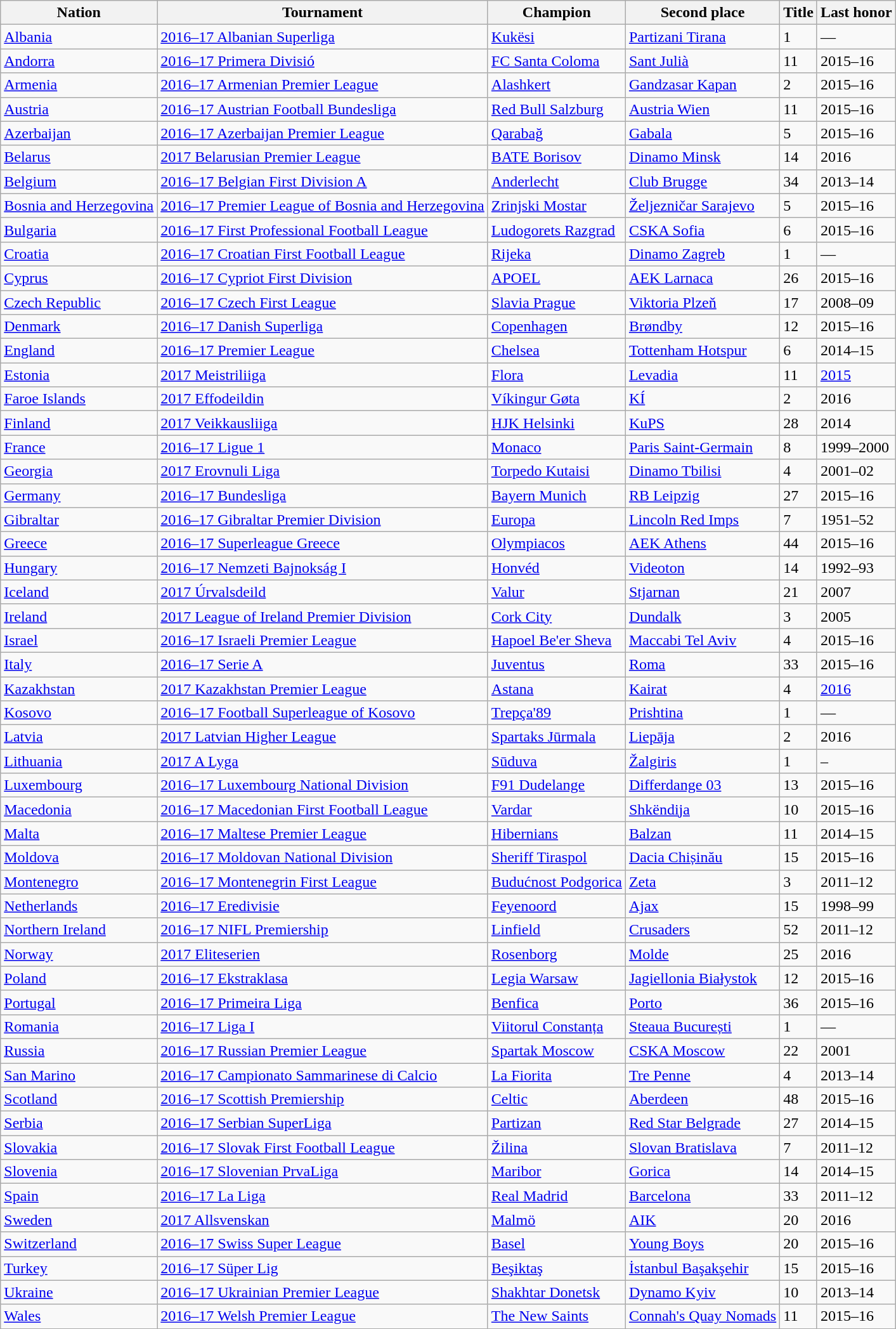<table class="wikitable sortable">
<tr>
<th>Nation</th>
<th>Tournament</th>
<th>Champion</th>
<th>Second place</th>
<th data-sort-type="number">Title</th>
<th>Last honor</th>
</tr>
<tr>
<td> <a href='#'>Albania</a></td>
<td><a href='#'>2016–17 Albanian Superliga</a></td>
<td><a href='#'>Kukësi</a></td>
<td><a href='#'>Partizani Tirana</a></td>
<td>1</td>
<td>—</td>
</tr>
<tr>
<td> <a href='#'>Andorra</a></td>
<td><a href='#'>2016–17 Primera Divisió</a></td>
<td><a href='#'>FC Santa Coloma</a></td>
<td><a href='#'>Sant Julià</a></td>
<td>11</td>
<td>2015–16</td>
</tr>
<tr>
<td> <a href='#'>Armenia</a></td>
<td><a href='#'>2016–17 Armenian Premier League</a></td>
<td><a href='#'>Alashkert</a></td>
<td><a href='#'>Gandzasar Kapan</a></td>
<td>2</td>
<td>2015–16</td>
</tr>
<tr>
<td> <a href='#'>Austria</a></td>
<td><a href='#'>2016–17 Austrian Football Bundesliga</a></td>
<td><a href='#'>Red Bull Salzburg</a></td>
<td><a href='#'>Austria Wien</a></td>
<td>11</td>
<td>2015–16</td>
</tr>
<tr>
<td> <a href='#'>Azerbaijan</a></td>
<td><a href='#'>2016–17 Azerbaijan Premier League</a></td>
<td><a href='#'>Qarabağ</a></td>
<td><a href='#'>Gabala</a></td>
<td>5</td>
<td>2015–16</td>
</tr>
<tr>
<td> <a href='#'>Belarus</a></td>
<td><a href='#'>2017 Belarusian Premier League</a></td>
<td><a href='#'>BATE Borisov</a></td>
<td><a href='#'>Dinamo Minsk</a></td>
<td>14</td>
<td>2016</td>
</tr>
<tr>
<td> <a href='#'>Belgium</a></td>
<td><a href='#'>2016–17 Belgian First Division A</a></td>
<td><a href='#'>Anderlecht</a></td>
<td><a href='#'>Club Brugge</a></td>
<td>34</td>
<td>2013–14</td>
</tr>
<tr>
<td> <a href='#'>Bosnia and Herzegovina</a></td>
<td><a href='#'>2016–17 Premier League of Bosnia and Herzegovina</a></td>
<td><a href='#'>Zrinjski Mostar</a></td>
<td><a href='#'>Željezničar Sarajevo</a></td>
<td>5</td>
<td>2015–16</td>
</tr>
<tr>
<td> <a href='#'>Bulgaria</a></td>
<td><a href='#'>2016–17 First Professional Football League</a></td>
<td><a href='#'>Ludogorets Razgrad</a></td>
<td><a href='#'>CSKA Sofia</a></td>
<td>6</td>
<td>2015–16</td>
</tr>
<tr>
<td> <a href='#'>Croatia</a></td>
<td><a href='#'>2016–17 Croatian First Football League</a></td>
<td><a href='#'>Rijeka</a></td>
<td><a href='#'>Dinamo Zagreb</a></td>
<td>1</td>
<td>—</td>
</tr>
<tr>
<td> <a href='#'>Cyprus</a></td>
<td><a href='#'>2016–17 Cypriot First Division</a></td>
<td><a href='#'>APOEL</a></td>
<td><a href='#'>AEK Larnaca</a></td>
<td>26</td>
<td>2015–16</td>
</tr>
<tr>
<td> <a href='#'>Czech Republic</a></td>
<td><a href='#'>2016–17 Czech First League</a></td>
<td><a href='#'>Slavia Prague</a></td>
<td><a href='#'>Viktoria Plzeň</a></td>
<td>17</td>
<td>2008–09</td>
</tr>
<tr>
<td> <a href='#'>Denmark</a></td>
<td><a href='#'>2016–17 Danish Superliga</a></td>
<td><a href='#'>Copenhagen</a></td>
<td><a href='#'>Brøndby</a></td>
<td>12</td>
<td>2015–16</td>
</tr>
<tr>
<td> <a href='#'>England</a></td>
<td><a href='#'>2016–17 Premier League</a></td>
<td><a href='#'>Chelsea</a></td>
<td><a href='#'>Tottenham Hotspur</a></td>
<td>6</td>
<td>2014–15</td>
</tr>
<tr>
<td> <a href='#'>Estonia</a></td>
<td><a href='#'>2017 Meistriliiga</a></td>
<td><a href='#'>Flora</a></td>
<td><a href='#'>Levadia</a></td>
<td>11</td>
<td><a href='#'>2015</a></td>
</tr>
<tr>
<td> <a href='#'>Faroe Islands</a></td>
<td><a href='#'>2017 Effodeildin</a></td>
<td><a href='#'>Víkingur Gøta</a></td>
<td><a href='#'>KÍ</a></td>
<td>2</td>
<td>2016</td>
</tr>
<tr>
<td> <a href='#'>Finland</a></td>
<td><a href='#'>2017 Veikkausliiga</a></td>
<td><a href='#'>HJK Helsinki</a></td>
<td><a href='#'>KuPS</a></td>
<td>28</td>
<td>2014</td>
</tr>
<tr>
<td> <a href='#'>France</a></td>
<td><a href='#'>2016–17 Ligue 1</a></td>
<td><a href='#'>Monaco</a></td>
<td><a href='#'>Paris Saint-Germain</a></td>
<td>8</td>
<td>1999–2000</td>
</tr>
<tr>
<td> <a href='#'>Georgia</a></td>
<td><a href='#'>2017 Erovnuli Liga</a></td>
<td><a href='#'>Torpedo Kutaisi</a></td>
<td><a href='#'>Dinamo Tbilisi</a></td>
<td>4</td>
<td>2001–02</td>
</tr>
<tr>
<td> <a href='#'>Germany</a></td>
<td><a href='#'>2016–17 Bundesliga</a></td>
<td><a href='#'>Bayern Munich</a></td>
<td><a href='#'>RB Leipzig</a></td>
<td>27</td>
<td>2015–16</td>
</tr>
<tr>
<td> <a href='#'>Gibraltar</a></td>
<td><a href='#'>2016–17 Gibraltar Premier Division</a></td>
<td><a href='#'>Europa</a></td>
<td><a href='#'>Lincoln Red Imps</a></td>
<td>7</td>
<td>1951–52</td>
</tr>
<tr>
<td> <a href='#'>Greece</a></td>
<td><a href='#'>2016–17 Superleague Greece</a></td>
<td><a href='#'>Olympiacos</a></td>
<td><a href='#'>AEK Athens</a></td>
<td>44</td>
<td>2015–16</td>
</tr>
<tr>
<td> <a href='#'>Hungary</a></td>
<td><a href='#'>2016–17 Nemzeti Bajnokság I</a></td>
<td><a href='#'>Honvéd</a></td>
<td><a href='#'>Videoton</a></td>
<td>14</td>
<td>1992–93</td>
</tr>
<tr>
<td> <a href='#'>Iceland</a></td>
<td><a href='#'>2017 Úrvalsdeild</a></td>
<td><a href='#'>Valur</a></td>
<td><a href='#'>Stjarnan</a></td>
<td>21</td>
<td>2007</td>
</tr>
<tr>
<td> <a href='#'>Ireland</a></td>
<td><a href='#'>2017 League of Ireland Premier Division</a></td>
<td><a href='#'>Cork City</a></td>
<td><a href='#'>Dundalk</a></td>
<td>3</td>
<td>2005</td>
</tr>
<tr>
<td> <a href='#'>Israel</a></td>
<td><a href='#'>2016–17 Israeli Premier League</a></td>
<td><a href='#'>Hapoel Be'er Sheva</a></td>
<td><a href='#'>Maccabi Tel Aviv</a></td>
<td>4</td>
<td>2015–16</td>
</tr>
<tr>
<td> <a href='#'>Italy</a></td>
<td><a href='#'>2016–17 Serie A</a></td>
<td><a href='#'>Juventus</a></td>
<td><a href='#'>Roma</a></td>
<td>33</td>
<td>2015–16</td>
</tr>
<tr>
<td> <a href='#'>Kazakhstan</a></td>
<td><a href='#'>2017 Kazakhstan Premier League</a></td>
<td><a href='#'>Astana</a></td>
<td><a href='#'>Kairat</a></td>
<td>4</td>
<td><a href='#'>2016</a></td>
</tr>
<tr>
<td> <a href='#'>Kosovo</a></td>
<td><a href='#'>2016–17 Football Superleague of Kosovo</a></td>
<td><a href='#'>Trepça'89</a></td>
<td><a href='#'>Prishtina</a></td>
<td>1</td>
<td>—</td>
</tr>
<tr>
<td> <a href='#'>Latvia</a></td>
<td><a href='#'>2017 Latvian Higher League</a></td>
<td><a href='#'>Spartaks Jūrmala</a></td>
<td><a href='#'>Liepāja</a></td>
<td>2</td>
<td>2016</td>
</tr>
<tr>
<td> <a href='#'>Lithuania</a></td>
<td><a href='#'>2017 A Lyga</a></td>
<td><a href='#'>Sūduva</a></td>
<td><a href='#'>Žalgiris</a></td>
<td>1</td>
<td>–</td>
</tr>
<tr>
<td> <a href='#'>Luxembourg</a></td>
<td><a href='#'>2016–17 Luxembourg National Division</a></td>
<td><a href='#'>F91 Dudelange</a></td>
<td><a href='#'>Differdange 03</a></td>
<td>13</td>
<td>2015–16</td>
</tr>
<tr>
<td> <a href='#'>Macedonia</a></td>
<td><a href='#'>2016–17 Macedonian First Football League</a></td>
<td><a href='#'>Vardar</a></td>
<td><a href='#'>Shkëndija</a></td>
<td>10</td>
<td>2015–16</td>
</tr>
<tr>
<td> <a href='#'>Malta</a></td>
<td><a href='#'>2016–17 Maltese Premier League</a></td>
<td><a href='#'>Hibernians</a></td>
<td><a href='#'>Balzan</a></td>
<td>11</td>
<td>2014–15</td>
</tr>
<tr>
<td> <a href='#'>Moldova</a></td>
<td><a href='#'>2016–17 Moldovan National Division</a></td>
<td><a href='#'>Sheriff Tiraspol</a></td>
<td><a href='#'>Dacia Chișinău</a></td>
<td>15</td>
<td>2015–16</td>
</tr>
<tr>
<td> <a href='#'>Montenegro</a></td>
<td><a href='#'>2016–17 Montenegrin First League</a></td>
<td><a href='#'>Budućnost Podgorica</a></td>
<td><a href='#'>Zeta</a></td>
<td>3</td>
<td>2011–12</td>
</tr>
<tr>
<td> <a href='#'>Netherlands</a></td>
<td><a href='#'>2016–17 Eredivisie</a></td>
<td><a href='#'>Feyenoord</a></td>
<td><a href='#'>Ajax</a></td>
<td>15</td>
<td>1998–99</td>
</tr>
<tr>
<td> <a href='#'>Northern Ireland</a></td>
<td><a href='#'>2016–17 NIFL Premiership</a></td>
<td><a href='#'>Linfield</a></td>
<td><a href='#'>Crusaders</a></td>
<td>52</td>
<td>2011–12</td>
</tr>
<tr>
<td> <a href='#'>Norway</a></td>
<td><a href='#'>2017 Eliteserien</a></td>
<td><a href='#'>Rosenborg</a></td>
<td><a href='#'>Molde</a></td>
<td>25</td>
<td>2016</td>
</tr>
<tr>
<td> <a href='#'>Poland</a></td>
<td><a href='#'>2016–17 Ekstraklasa</a></td>
<td><a href='#'>Legia Warsaw</a></td>
<td><a href='#'>Jagiellonia Białystok</a></td>
<td>12</td>
<td>2015–16</td>
</tr>
<tr>
<td> <a href='#'>Portugal</a></td>
<td><a href='#'>2016–17 Primeira Liga</a></td>
<td><a href='#'>Benfica</a></td>
<td><a href='#'>Porto</a></td>
<td>36</td>
<td>2015–16</td>
</tr>
<tr>
<td> <a href='#'>Romania</a></td>
<td><a href='#'>2016–17 Liga I</a></td>
<td><a href='#'>Viitorul Constanța</a></td>
<td><a href='#'>Steaua București</a></td>
<td>1</td>
<td>—</td>
</tr>
<tr>
<td> <a href='#'>Russia</a></td>
<td><a href='#'>2016–17 Russian Premier League</a></td>
<td><a href='#'>Spartak Moscow</a></td>
<td><a href='#'>CSKA Moscow</a></td>
<td>22</td>
<td>2001</td>
</tr>
<tr>
<td> <a href='#'>San Marino</a></td>
<td><a href='#'>2016–17 Campionato Sammarinese di Calcio</a></td>
<td><a href='#'>La Fiorita</a></td>
<td><a href='#'>Tre Penne</a></td>
<td>4</td>
<td>2013–14</td>
</tr>
<tr>
<td> <a href='#'>Scotland</a></td>
<td><a href='#'>2016–17 Scottish Premiership</a></td>
<td><a href='#'>Celtic</a></td>
<td><a href='#'>Aberdeen</a></td>
<td>48</td>
<td>2015–16</td>
</tr>
<tr>
<td> <a href='#'>Serbia</a></td>
<td><a href='#'>2016–17 Serbian SuperLiga</a></td>
<td><a href='#'>Partizan</a></td>
<td><a href='#'>Red Star Belgrade</a></td>
<td>27</td>
<td>2014–15</td>
</tr>
<tr>
<td> <a href='#'>Slovakia</a></td>
<td><a href='#'>2016–17 Slovak First Football League</a></td>
<td><a href='#'>Žilina</a></td>
<td><a href='#'>Slovan Bratislava</a></td>
<td>7</td>
<td>2011–12</td>
</tr>
<tr>
<td> <a href='#'>Slovenia</a></td>
<td><a href='#'>2016–17 Slovenian PrvaLiga</a></td>
<td><a href='#'>Maribor</a></td>
<td><a href='#'>Gorica</a></td>
<td>14</td>
<td>2014–15</td>
</tr>
<tr>
<td> <a href='#'>Spain</a></td>
<td><a href='#'>2016–17 La Liga</a></td>
<td><a href='#'>Real Madrid</a></td>
<td><a href='#'>Barcelona</a></td>
<td>33</td>
<td>2011–12</td>
</tr>
<tr>
<td> <a href='#'>Sweden</a></td>
<td><a href='#'>2017 Allsvenskan</a></td>
<td><a href='#'>Malmö</a></td>
<td><a href='#'>AIK</a></td>
<td>20</td>
<td>2016</td>
</tr>
<tr>
<td> <a href='#'>Switzerland</a></td>
<td><a href='#'>2016–17 Swiss Super League</a></td>
<td><a href='#'>Basel</a></td>
<td><a href='#'>Young Boys</a></td>
<td>20</td>
<td>2015–16</td>
</tr>
<tr>
<td> <a href='#'>Turkey</a></td>
<td><a href='#'>2016–17 Süper Lig</a></td>
<td><a href='#'>Beşiktaş</a></td>
<td><a href='#'>İstanbul Başakşehir</a></td>
<td>15</td>
<td>2015–16</td>
</tr>
<tr>
<td> <a href='#'>Ukraine</a></td>
<td><a href='#'>2016–17 Ukrainian Premier League</a></td>
<td><a href='#'>Shakhtar Donetsk</a></td>
<td><a href='#'>Dynamo Kyiv</a></td>
<td>10</td>
<td>2013–14</td>
</tr>
<tr>
<td> <a href='#'>Wales</a></td>
<td><a href='#'>2016–17 Welsh Premier League</a></td>
<td><a href='#'>The New Saints</a></td>
<td><a href='#'>Connah's Quay Nomads</a></td>
<td>11</td>
<td>2015–16</td>
</tr>
</table>
